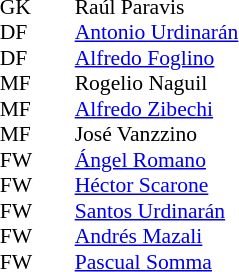<table cellspacing="0" cellpadding="0" style="font-size:90%; margin:0.2em auto;">
<tr>
<th width="25"></th>
<th width="25"></th>
</tr>
<tr>
<td>GK</td>
<td></td>
<td> Raúl Paravis</td>
</tr>
<tr>
<td>DF</td>
<td></td>
<td> <a href='#'>Antonio Urdinarán</a></td>
</tr>
<tr>
<td>DF</td>
<td></td>
<td> <a href='#'>Alfredo Foglino</a></td>
</tr>
<tr>
<td>MF</td>
<td></td>
<td> Rogelio Naguil</td>
</tr>
<tr>
<td>MF</td>
<td></td>
<td> <a href='#'>Alfredo Zibechi</a></td>
</tr>
<tr>
<td>MF</td>
<td></td>
<td> José Vanzzino</td>
</tr>
<tr>
<td>FW</td>
<td></td>
<td> <a href='#'>Ángel Romano</a></td>
</tr>
<tr>
<td>FW</td>
<td></td>
<td> <a href='#'>Héctor Scarone</a></td>
</tr>
<tr>
<td>FW</td>
<td></td>
<td> <a href='#'>Santos Urdinarán</a></td>
</tr>
<tr>
<td>FW</td>
<td></td>
<td> <a href='#'>Andrés Mazali</a></td>
</tr>
<tr>
<td>FW</td>
<td></td>
<td> <a href='#'>Pascual Somma</a></td>
</tr>
</table>
